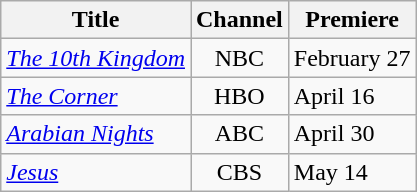<table class="wikitable">
<tr>
<th>Title</th>
<th>Channel</th>
<th>Premiere</th>
</tr>
<tr>
<td><em><a href='#'>The 10th Kingdom</a></em></td>
<td style="text-align:center;">NBC</td>
<td>February 27</td>
</tr>
<tr>
<td><em><a href='#'>The Corner</a></em></td>
<td style="text-align:center;">HBO</td>
<td>April 16</td>
</tr>
<tr>
<td><em><a href='#'>Arabian Nights</a></em></td>
<td style="text-align:center;">ABC</td>
<td>April 30</td>
</tr>
<tr>
<td><em><a href='#'>Jesus</a></em></td>
<td style="text-align:center;">CBS</td>
<td>May 14</td>
</tr>
</table>
